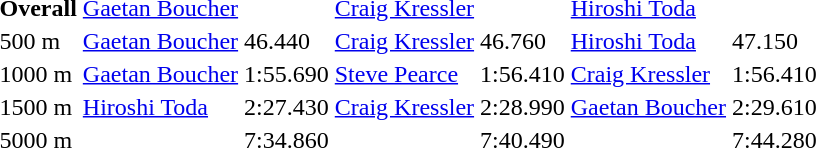<table>
<tr>
<td><strong>Overall</strong></td>
<td><a href='#'>Gaetan Boucher</a> <br> </td>
<td></td>
<td><a href='#'>Craig Kressler</a> <br> </td>
<td></td>
<td><a href='#'>Hiroshi Toda</a> <br> </td>
<td></td>
</tr>
<tr>
<td>500 m</td>
<td><a href='#'>Gaetan Boucher</a> <br> </td>
<td>46.440</td>
<td><a href='#'>Craig Kressler</a> <br> </td>
<td>46.760</td>
<td><a href='#'>Hiroshi Toda</a> <br> </td>
<td>47.150</td>
</tr>
<tr>
<td>1000 m</td>
<td><a href='#'>Gaetan Boucher</a> <br> </td>
<td>1:55.690</td>
<td><a href='#'>Steve Pearce</a> <br> </td>
<td>1:56.410</td>
<td><a href='#'>Craig Kressler</a> <br> </td>
<td>1:56.410</td>
</tr>
<tr>
<td>1500 m</td>
<td><a href='#'>Hiroshi Toda</a> <br> </td>
<td>2:27.430</td>
<td><a href='#'>Craig Kressler</a> <br> </td>
<td>2:28.990</td>
<td><a href='#'>Gaetan Boucher</a> <br> </td>
<td>2:29.610</td>
</tr>
<tr>
<td>5000 m</td>
<td></td>
<td>7:34.860</td>
<td></td>
<td>7:40.490</td>
<td></td>
<td>7:44.280</td>
</tr>
</table>
